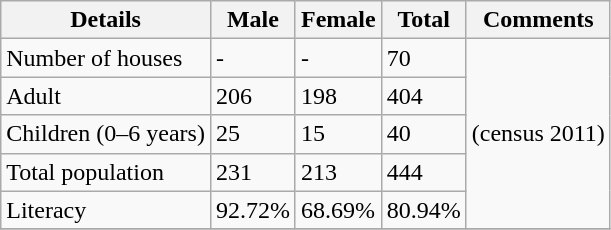<table class="wikitable sortable">
<tr>
<th>Details</th>
<th>Male</th>
<th>Female</th>
<th>Total</th>
<th>Comments</th>
</tr>
<tr>
<td>Number of houses</td>
<td>-</td>
<td>-</td>
<td>70</td>
<td rowspan="5">(census 2011) </td>
</tr>
<tr>
<td>Adult</td>
<td>206</td>
<td>198</td>
<td>404</td>
</tr>
<tr>
<td>Children (0–6 years)</td>
<td>25</td>
<td>15</td>
<td>40</td>
</tr>
<tr>
<td>Total population</td>
<td>231</td>
<td>213</td>
<td>444</td>
</tr>
<tr>
<td>Literacy</td>
<td>92.72%</td>
<td>68.69%</td>
<td>80.94%</td>
</tr>
<tr>
</tr>
</table>
